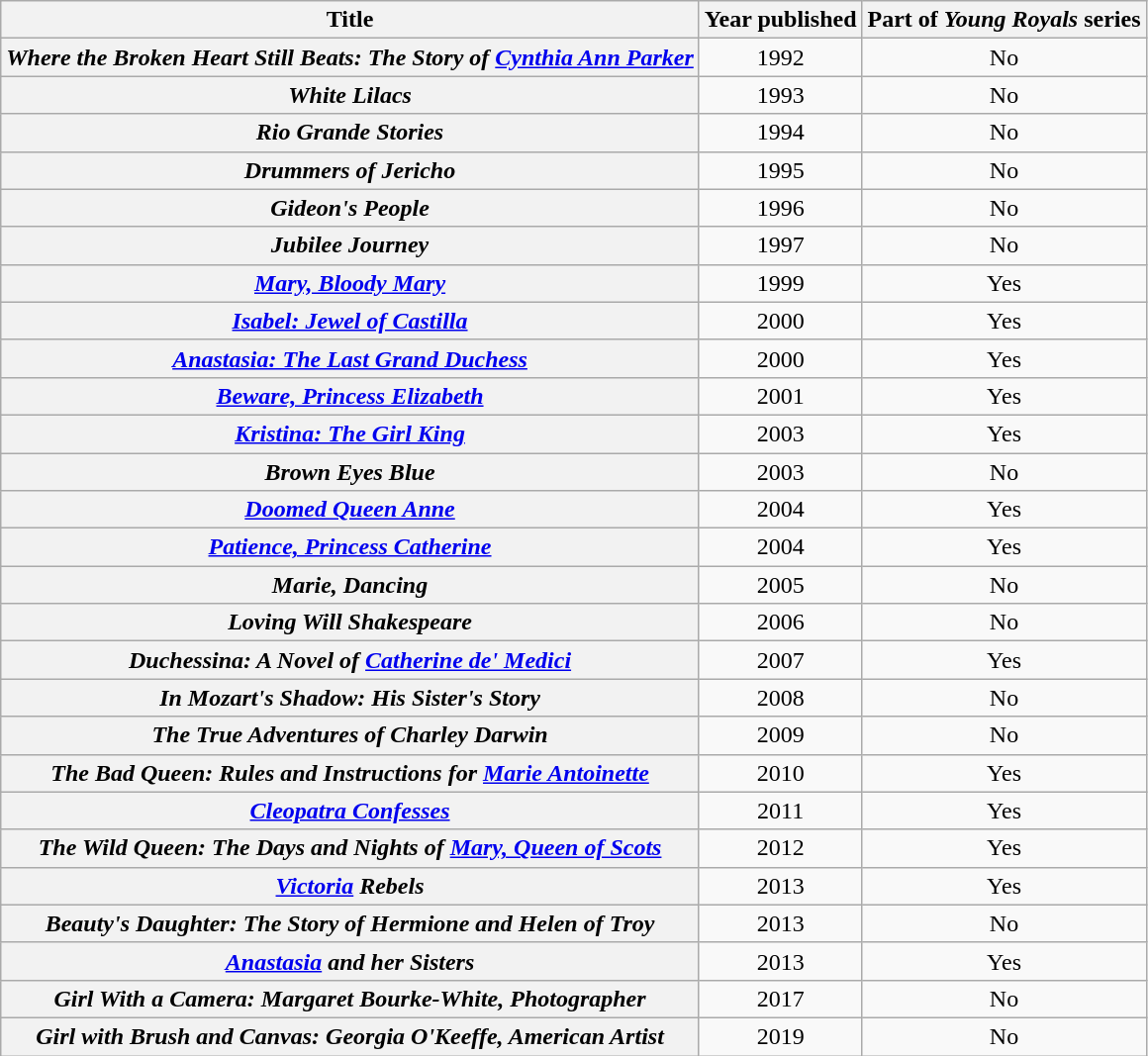<table class="wikitable plainrowheaders sortable" style="text-align:center;">
<tr>
<th class="col">Title</th>
<th class="col">Year published</th>
<th class="col">Part of <em>Young Royals</em> series</th>
</tr>
<tr>
<th scope="row"><em>Where the Broken Heart Still Beats: The Story of <a href='#'>Cynthia Ann Parker</a></em></th>
<td>1992</td>
<td>No</td>
</tr>
<tr>
<th scope="row"><em>White Lilacs</em></th>
<td>1993</td>
<td>No</td>
</tr>
<tr>
<th scope="row"><em>Rio Grande Stories</em></th>
<td>1994</td>
<td>No</td>
</tr>
<tr>
<th scope="row"><em>Drummers of Jericho</em></th>
<td>1995</td>
<td>No</td>
</tr>
<tr>
<th scope="row"><em>Gideon's People</em></th>
<td>1996</td>
<td>No</td>
</tr>
<tr>
<th scope="row"><em>Jubilee Journey</em></th>
<td>1997</td>
<td>No</td>
</tr>
<tr>
<th scope="row"><em><a href='#'>Mary, Bloody Mary</a></em></th>
<td>1999</td>
<td>Yes</td>
</tr>
<tr>
<th scope="row"><em><a href='#'>Isabel: Jewel of Castilla</a></em></th>
<td>2000</td>
<td>Yes</td>
</tr>
<tr>
<th scope="row"><em><a href='#'>Anastasia: The Last Grand Duchess</a></em></th>
<td>2000</td>
<td>Yes</td>
</tr>
<tr>
<th scope="row"><em><a href='#'>Beware, Princess Elizabeth</a></em></th>
<td>2001</td>
<td>Yes</td>
</tr>
<tr>
<th scope="row"><em><a href='#'>Kristina: The Girl King</a></em></th>
<td>2003</td>
<td>Yes</td>
</tr>
<tr>
<th scope="row"><em>Brown Eyes Blue</em></th>
<td>2003</td>
<td>No</td>
</tr>
<tr>
<th scope="row"><em><a href='#'>Doomed Queen Anne</a></em></th>
<td>2004</td>
<td>Yes</td>
</tr>
<tr>
<th scope="row"><em><a href='#'>Patience, Princess Catherine</a></em></th>
<td>2004</td>
<td>Yes</td>
</tr>
<tr>
<th scope="row"><em>Marie, Dancing</em></th>
<td>2005</td>
<td>No</td>
</tr>
<tr>
<th scope="row"><em>Loving Will Shakespeare</em></th>
<td>2006</td>
<td>No</td>
</tr>
<tr>
<th scope="row"><em>Duchessina: A Novel of <a href='#'>Catherine de' Medici</a></em></th>
<td>2007</td>
<td>Yes</td>
</tr>
<tr>
<th scope="row"><em>In Mozart's Shadow: His Sister's Story</em></th>
<td>2008</td>
<td>No</td>
</tr>
<tr>
<th scope="row"><em>The True Adventures of Charley Darwin</em></th>
<td>2009</td>
<td>No</td>
</tr>
<tr>
<th scope="row"><em>The Bad Queen: Rules and Instructions for <a href='#'>Marie Antoinette</a></em></th>
<td>2010</td>
<td>Yes</td>
</tr>
<tr>
<th scope="row"><em><a href='#'>Cleopatra Confesses</a></em></th>
<td>2011</td>
<td>Yes</td>
</tr>
<tr>
<th scope="row"><em>The Wild Queen: The Days and Nights of <a href='#'>Mary, Queen of Scots</a></em></th>
<td>2012</td>
<td>Yes</td>
</tr>
<tr>
<th scope="row"><em><a href='#'>Victoria</a> Rebels</em></th>
<td>2013</td>
<td>Yes</td>
</tr>
<tr>
<th scope="row"><em>Beauty's Daughter: The Story of Hermione and Helen of Troy</em></th>
<td>2013</td>
<td>No</td>
</tr>
<tr>
<th scope="row"><em><a href='#'>Anastasia</a> and her Sisters</em></th>
<td>2013</td>
<td>Yes</td>
</tr>
<tr>
<th scope="row"><em>Girl With a Camera: Margaret Bourke-White, Photographer</em></th>
<td>2017</td>
<td>No</td>
</tr>
<tr>
<th scope="row"><em>Girl with Brush and Canvas: Georgia O'Keeffe, American Artist</em></th>
<td>2019</td>
<td>No</td>
</tr>
</table>
